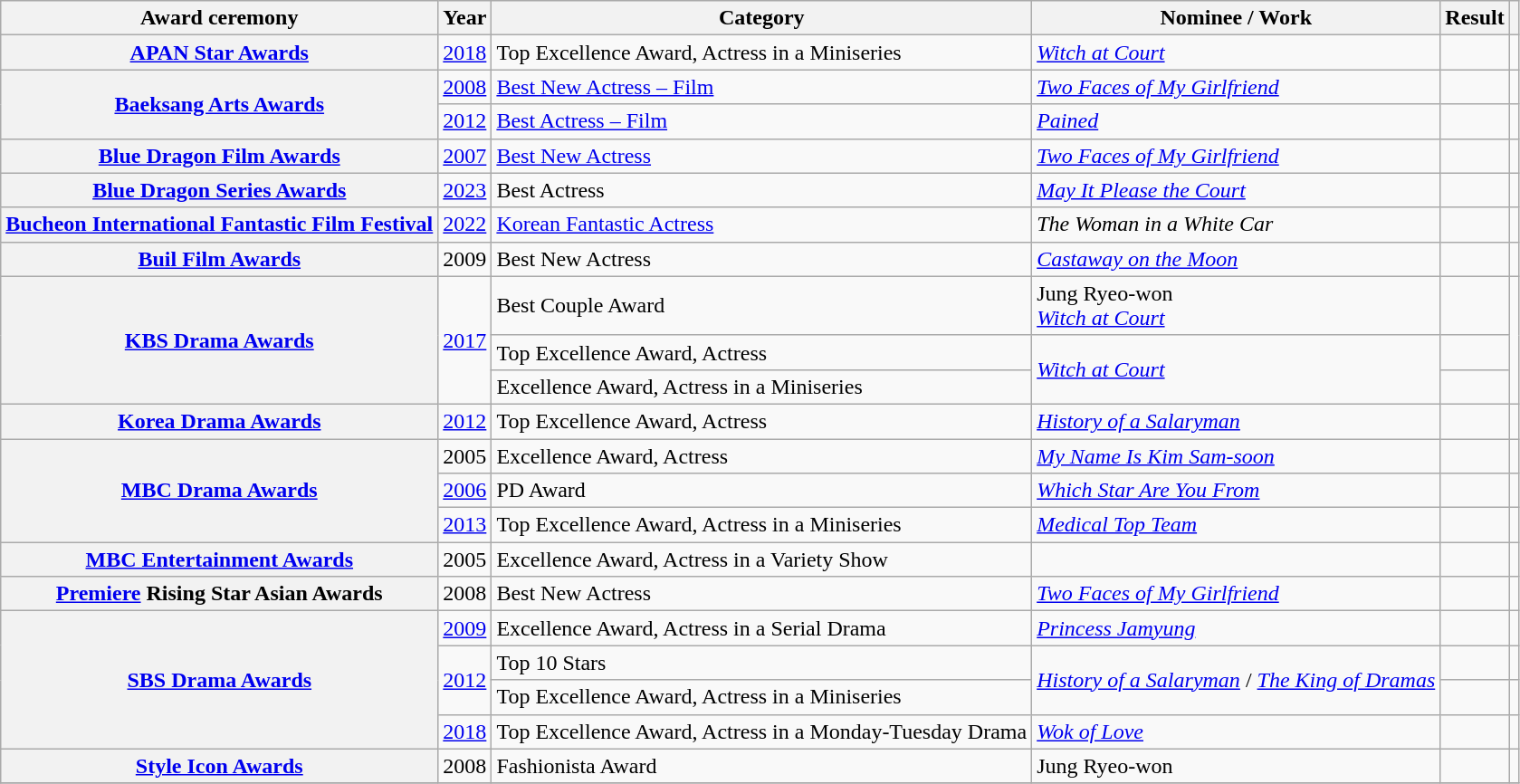<table class="wikitable plainrowheaders sortable">
<tr>
<th scope="col">Award ceremony</th>
<th scope="col">Year</th>
<th scope="col">Category</th>
<th scope="col">Nominee / Work</th>
<th scope="col">Result</th>
<th scope="col" class="unsortable"></th>
</tr>
<tr>
<th scope="row"><a href='#'>APAN Star Awards</a></th>
<td style="text-align:center"><a href='#'>2018</a></td>
<td>Top Excellence Award, Actress in a Miniseries</td>
<td><em><a href='#'>Witch at Court</a></em></td>
<td></td>
<td style="text-align:center"></td>
</tr>
<tr>
<th scope="row" rowspan="2"><a href='#'>Baeksang Arts Awards</a></th>
<td style="text-align:center"><a href='#'>2008</a></td>
<td><a href='#'>Best New Actress – Film</a></td>
<td><em><a href='#'>Two Faces of My Girlfriend</a></em></td>
<td></td>
<td></td>
</tr>
<tr>
<td style="text-align:center"><a href='#'>2012</a></td>
<td><a href='#'>Best Actress – Film</a></td>
<td><em><a href='#'>Pained</a></em></td>
<td></td>
<td style="text-align:center"></td>
</tr>
<tr>
<th scope="row"><a href='#'>Blue Dragon Film Awards</a></th>
<td style="text-align:center"><a href='#'>2007</a></td>
<td><a href='#'>Best New Actress</a></td>
<td><em><a href='#'>Two Faces of My Girlfriend</a></em></td>
<td></td>
<td style="text-align:center"></td>
</tr>
<tr>
<th scope="row"><a href='#'>Blue Dragon Series Awards</a></th>
<td style="text-align:center"><a href='#'>2023</a></td>
<td>Best Actress</td>
<td><em><a href='#'>May It Please the Court</a></em></td>
<td></td>
<td style="text-align:center"></td>
</tr>
<tr>
<th scope="row"><a href='#'>Bucheon International Fantastic Film Festival</a></th>
<td style="text-align:center"><a href='#'>2022</a></td>
<td><a href='#'>Korean Fantastic Actress</a></td>
<td><em>The Woman in a White Car</em></td>
<td></td>
<td style="text-align:center"></td>
</tr>
<tr>
<th scope="row"><a href='#'>Buil Film Awards</a></th>
<td style="text-align:center">2009</td>
<td>Best New Actress</td>
<td><em><a href='#'>Castaway on the Moon</a></em></td>
<td></td>
<td></td>
</tr>
<tr>
<th scope="row" rowspan="3"><a href='#'>KBS Drama Awards</a></th>
<td style="text-align:center" rowspan="3"><a href='#'>2017</a></td>
<td>Best Couple Award</td>
<td>Jung Ryeo-won <br><em><a href='#'>Witch at Court</a></em></td>
<td></td>
<td style="text-align:center" rowspan="3"></td>
</tr>
<tr>
<td>Top Excellence Award, Actress</td>
<td rowspan="2"><em><a href='#'>Witch at Court</a></em></td>
<td></td>
</tr>
<tr>
<td>Excellence Award, Actress in a Miniseries</td>
<td></td>
</tr>
<tr>
<th scope="row"><a href='#'>Korea Drama Awards</a></th>
<td style="text-align:center"><a href='#'>2012</a></td>
<td>Top Excellence Award, Actress</td>
<td><em><a href='#'>History of a Salaryman</a></em></td>
<td></td>
<td></td>
</tr>
<tr>
<th scope="row" rowspan="3"><a href='#'>MBC Drama Awards</a></th>
<td style="text-align:center">2005</td>
<td>Excellence Award, Actress</td>
<td><em><a href='#'>My Name Is Kim Sam-soon</a></em></td>
<td></td>
<td style="text-align:center"></td>
</tr>
<tr>
<td style="text-align:center"><a href='#'>2006</a></td>
<td>PD Award</td>
<td><em><a href='#'>Which Star Are You From</a></em></td>
<td></td>
<td style="text-align:center"></td>
</tr>
<tr>
<td style="text-align:center"><a href='#'>2013</a></td>
<td>Top Excellence Award, Actress in a Miniseries</td>
<td><em><a href='#'>Medical Top Team</a></em></td>
<td></td>
<td></td>
</tr>
<tr>
<th scope="row"><a href='#'>MBC Entertainment Awards</a></th>
<td style="text-align:center">2005</td>
<td>Excellence Award, Actress in a Variety Show</td>
<td><em></em></td>
<td></td>
<td style="text-align:center"></td>
</tr>
<tr>
<th scope="row"><a href='#'>Premiere</a> Rising Star Asian Awards</th>
<td style="text-align:center">2008</td>
<td>Best New Actress</td>
<td><em><a href='#'>Two Faces of My Girlfriend</a></em></td>
<td></td>
<td style="text-align:center"></td>
</tr>
<tr>
<th scope="row" rowspan="4"><a href='#'>SBS Drama Awards</a></th>
<td style="text-align:center"><a href='#'>2009</a></td>
<td>Excellence Award, Actress in a Serial Drama</td>
<td><em><a href='#'>Princess Jamyung</a></em></td>
<td></td>
<td></td>
</tr>
<tr>
<td style="text-align:center" rowspan="2"><a href='#'>2012</a></td>
<td>Top 10 Stars</td>
<td rowspan="2"><em><a href='#'>History of a Salaryman</a></em> / <em><a href='#'>The King of Dramas</a></em></td>
<td></td>
<td style="text-align:center"></td>
</tr>
<tr>
<td>Top Excellence Award, Actress in a Miniseries</td>
<td></td>
<td style="text-align:center"></td>
</tr>
<tr>
<td style="text-align:center"><a href='#'>2018</a></td>
<td>Top Excellence Award, Actress in a Monday-Tuesday Drama</td>
<td><em><a href='#'>Wok of Love</a></em></td>
<td></td>
<td style="text-align:center"></td>
</tr>
<tr>
<th scope="row"><a href='#'>Style Icon Awards</a></th>
<td style="text-align:center">2008</td>
<td>Fashionista Award</td>
<td>Jung Ryeo-won</td>
<td></td>
<td style="text-align:center"></td>
</tr>
<tr>
</tr>
</table>
